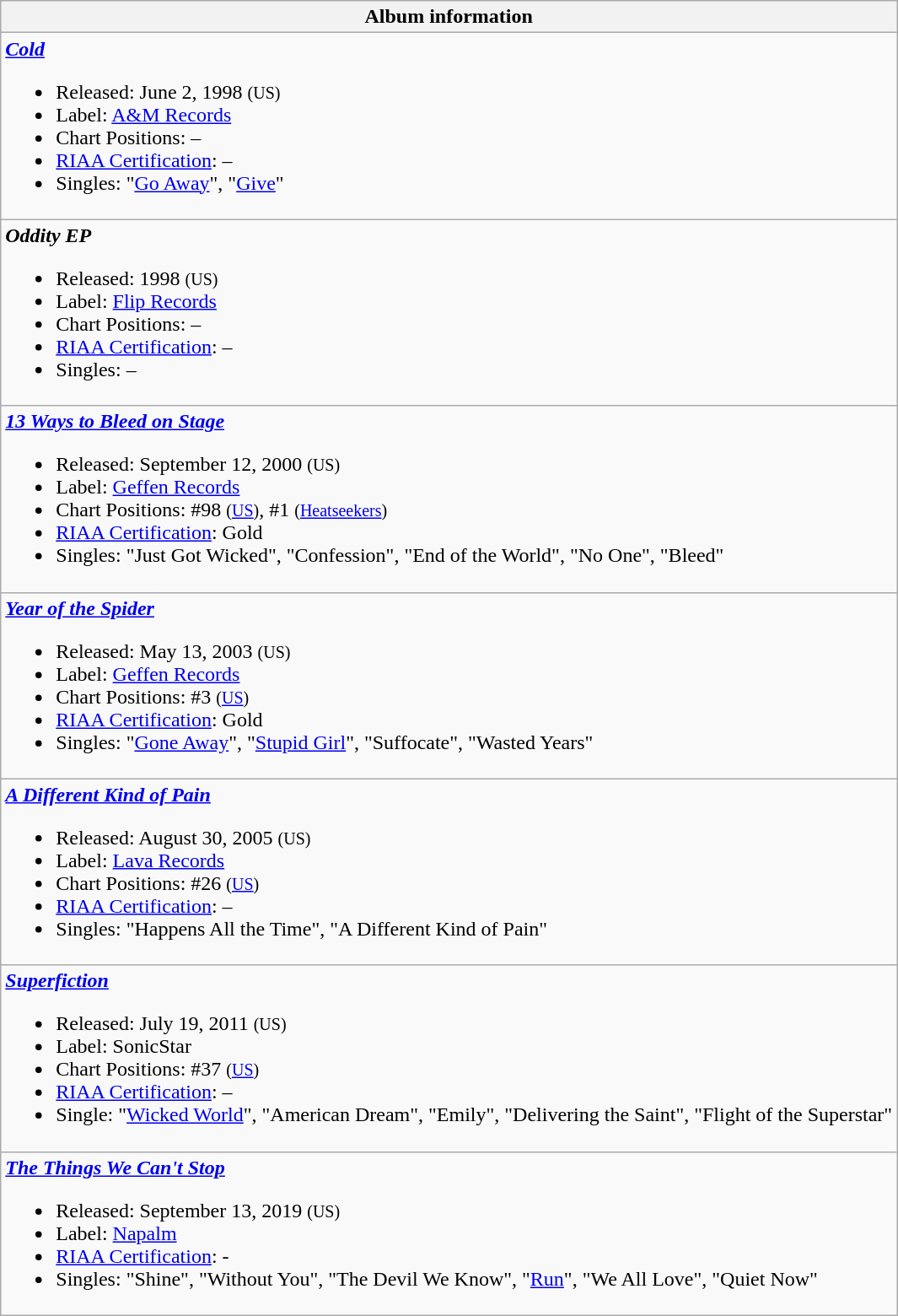<table class="wikitable">
<tr>
<th align="center">Album information</th>
</tr>
<tr>
<td align="left"><strong><em><a href='#'>Cold</a></em></strong><br><ul><li>Released:  June 2, 1998 <small>(US)</small></li><li>Label: <a href='#'>A&M Records</a></li><li>Chart Positions: –</li><li><a href='#'>RIAA Certification</a>: –</li><li>Singles: "<a href='#'>Go Away</a>", "<a href='#'>Give</a>"</li></ul></td>
</tr>
<tr>
<td align="left"><strong><em>Oddity EP</em></strong><br><ul><li>Released:  1998 <small>(US)</small></li><li>Label: <a href='#'>Flip Records</a></li><li>Chart Positions: –</li><li><a href='#'>RIAA Certification</a>: –</li><li>Singles: –</li></ul></td>
</tr>
<tr>
<td align="left"><strong><em><a href='#'>13 Ways to Bleed on Stage</a></em></strong><br><ul><li>Released:  September 12, 2000 <small>(US)</small></li><li>Label: <a href='#'>Geffen Records</a></li><li>Chart Positions: #98 <small>(<a href='#'>US</a>)</small>, #1 <small>(<a href='#'>Heatseekers</a>)</small></li><li><a href='#'>RIAA Certification</a>: Gold</li><li>Singles: "Just Got Wicked", "Confession", "End of the World", "No One", "Bleed"</li></ul></td>
</tr>
<tr>
<td align="left"><strong><em><a href='#'>Year of the Spider</a></em></strong><br><ul><li>Released:  May 13, 2003 <small>(US)</small></li><li>Label: <a href='#'>Geffen Records</a></li><li>Chart Positions: #3 <small>(<a href='#'>US</a>)</small></li><li><a href='#'>RIAA Certification</a>: Gold</li><li>Singles: "<a href='#'>Gone Away</a>", "<a href='#'>Stupid Girl</a>", "Suffocate", "Wasted Years"</li></ul></td>
</tr>
<tr>
<td align="left"><strong><em><a href='#'>A Different Kind of Pain</a></em></strong><br><ul><li>Released:  August 30, 2005 <small>(US)</small></li><li>Label: <a href='#'>Lava Records</a></li><li>Chart Positions: #26 <small>(<a href='#'>US</a>)</small></li><li><a href='#'>RIAA Certification</a>: –</li><li>Singles: "Happens All the Time", "A Different Kind of Pain"</li></ul></td>
</tr>
<tr>
<td align="left"><strong><em><a href='#'>Superfiction</a></em></strong><br><ul><li>Released: July 19, 2011 <small>(US)</small></li><li>Label: SonicStar</li><li>Chart Positions: #37 <small>(<a href='#'>US</a>)</small></li><li><a href='#'>RIAA Certification</a>: –</li><li>Single: "<a href='#'>Wicked World</a>", "American Dream", "Emily", "Delivering the Saint", "Flight of the Superstar"</li></ul></td>
</tr>
<tr>
<td align="left"><strong><em><a href='#'>The Things We Can't Stop</a></em></strong><br><ul><li>Released: September 13, 2019 <small>(US)</small></li><li>Label: <a href='#'>Napalm</a></li><li><a href='#'>RIAA Certification</a>: -</li><li>Singles: "Shine", "Without You", "The Devil We Know", "<a href='#'>Run</a>", "We All Love", "Quiet Now"</li></ul></td>
</tr>
</table>
